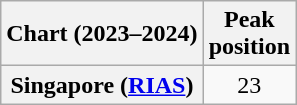<table class="wikitable plainrowheaders" style="text-align:center">
<tr>
<th scope="col">Chart (2023–2024)</th>
<th scope="col">Peak<br>position</th>
</tr>
<tr>
<th scope="row">Singapore (<a href='#'>RIAS</a>)</th>
<td>23</td>
</tr>
</table>
